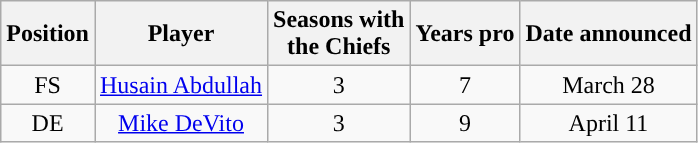<table class="wikitable sortable" style="text-align:center">
<tr>
<th>Position</th>
<th>Player</th>
<th>Seasons with<br>the Chiefs</th>
<th>Years pro</th>
<th>Date announced</th>
</tr>
<tr>
<td>FS</td>
<td><a href='#'>Husain Abdullah</a></td>
<td>3</td>
<td>7</td>
<td>March 28</td>
</tr>
<tr>
<td>DE</td>
<td><a href='#'>Mike DeVito</a></td>
<td>3</td>
<td>9</td>
<td>April 11</td>
</tr>
</table>
